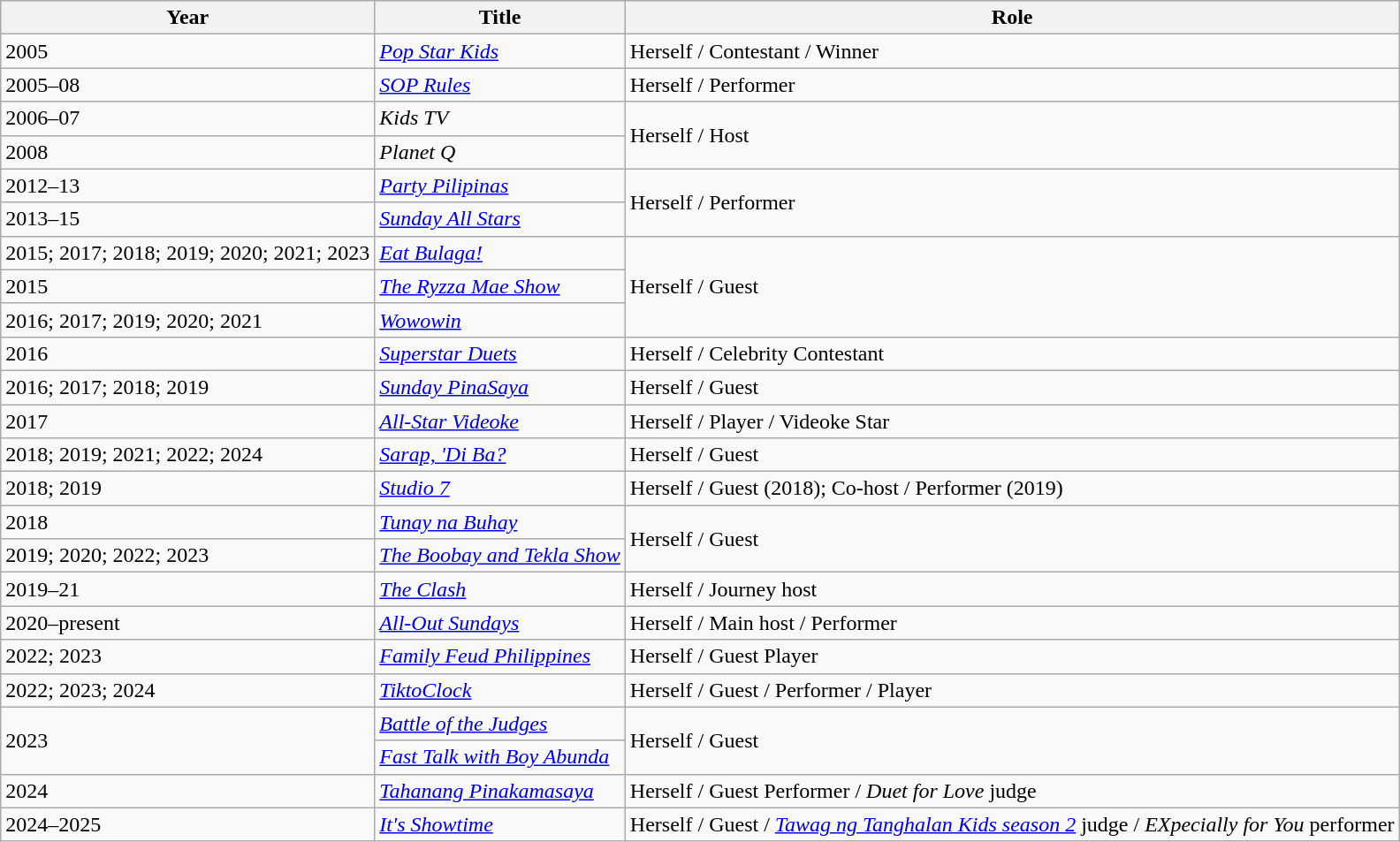<table class="wikitable sortable">
<tr>
<th>Year</th>
<th>Title</th>
<th>Role</th>
</tr>
<tr>
<td>2005</td>
<td><em><a href='#'>Pop Star Kids</a></em></td>
<td>Herself / Contestant / Winner</td>
</tr>
<tr>
<td>2005–08</td>
<td><em><a href='#'>SOP Rules</a></em></td>
<td>Herself / Performer</td>
</tr>
<tr>
<td>2006–07</td>
<td><em>Kids TV</em></td>
<td rowspan="2">Herself / Host</td>
</tr>
<tr>
<td>2008</td>
<td><em>Planet Q</em></td>
</tr>
<tr>
<td>2012–13</td>
<td><em><a href='#'>Party Pilipinas</a></em></td>
<td rowspan="2">Herself / Performer</td>
</tr>
<tr>
<td>2013–15</td>
<td><em><a href='#'>Sunday All Stars</a></em></td>
</tr>
<tr>
<td>2015; 2017; 2018; 2019; 2020; 2021; 2023</td>
<td><em><a href='#'>Eat Bulaga!</a></em></td>
<td rowspan="3">Herself / Guest</td>
</tr>
<tr>
<td>2015</td>
<td><em><a href='#'>The Ryzza Mae Show</a></em></td>
</tr>
<tr>
<td>2016; 2017; 2019; 2020; 2021</td>
<td><em><a href='#'>Wowowin</a></em></td>
</tr>
<tr>
<td>2016</td>
<td><em><a href='#'>Superstar Duets</a></em></td>
<td>Herself / Celebrity Contestant</td>
</tr>
<tr>
<td>2016; 2017; 2018; 2019</td>
<td><em><a href='#'>Sunday PinaSaya</a></em></td>
<td>Herself / Guest</td>
</tr>
<tr>
<td>2017</td>
<td><em><a href='#'>All-Star Videoke</a></em></td>
<td>Herself / Player / Videoke Star</td>
</tr>
<tr>
<td>2018; 2019; 2021; 2022; 2024</td>
<td><em><a href='#'>Sarap, 'Di Ba?</a></em></td>
<td>Herself / Guest</td>
</tr>
<tr>
<td>2018; 2019</td>
<td><em><a href='#'>Studio 7</a></em></td>
<td>Herself / Guest (2018); Co-host / Performer (2019)</td>
</tr>
<tr>
<td>2018</td>
<td><em><a href='#'>Tunay na Buhay</a></em></td>
<td rowspan="2">Herself / Guest</td>
</tr>
<tr>
<td>2019; 2020; 2022; 2023</td>
<td><em><a href='#'>The Boobay and Tekla Show</a></em></td>
</tr>
<tr>
<td>2019–21</td>
<td><em><a href='#'>The Clash</a></em></td>
<td>Herself / Journey host</td>
</tr>
<tr>
<td>2020–present</td>
<td><em><a href='#'>All-Out Sundays</a></em></td>
<td>Herself / Main host / Performer</td>
</tr>
<tr>
<td>2022; 2023</td>
<td><em><a href='#'>Family Feud Philippines</a></em></td>
<td>Herself / Guest Player</td>
</tr>
<tr>
<td>2022; 2023; 2024</td>
<td><em><a href='#'>TiktoClock</a></em></td>
<td>Herself / Guest / Performer / Player</td>
</tr>
<tr>
<td rowspan="2">2023</td>
<td><em><a href='#'>Battle of the Judges</a></em></td>
<td rowspan="2">Herself / Guest</td>
</tr>
<tr>
<td><em><a href='#'>Fast Talk with Boy Abunda</a></em></td>
</tr>
<tr>
<td>2024</td>
<td><em><a href='#'>Tahanang Pinakamasaya</a></em></td>
<td>Herself / Guest Performer / <em>Duet for Love</em> judge</td>
</tr>
<tr>
<td>2024–2025</td>
<td><em><a href='#'>It's Showtime</a></em></td>
<td>Herself / Guest / <em><a href='#'>Tawag ng Tanghalan Kids season 2</a></em> judge / <em>EXpecially for You</em> performer</td>
</tr>
</table>
